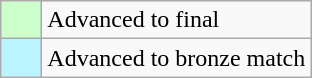<table class="wikitable" style="text-align: center;">
<tr>
<td bgcolor=#ccffcc style="width: 20px;"></td>
<td align=left>Advanced to final</td>
</tr>
<tr>
<td bgcolor=#BBF3FF style="width: 20px;"></td>
<td align=left>Advanced to bronze match</td>
</tr>
</table>
